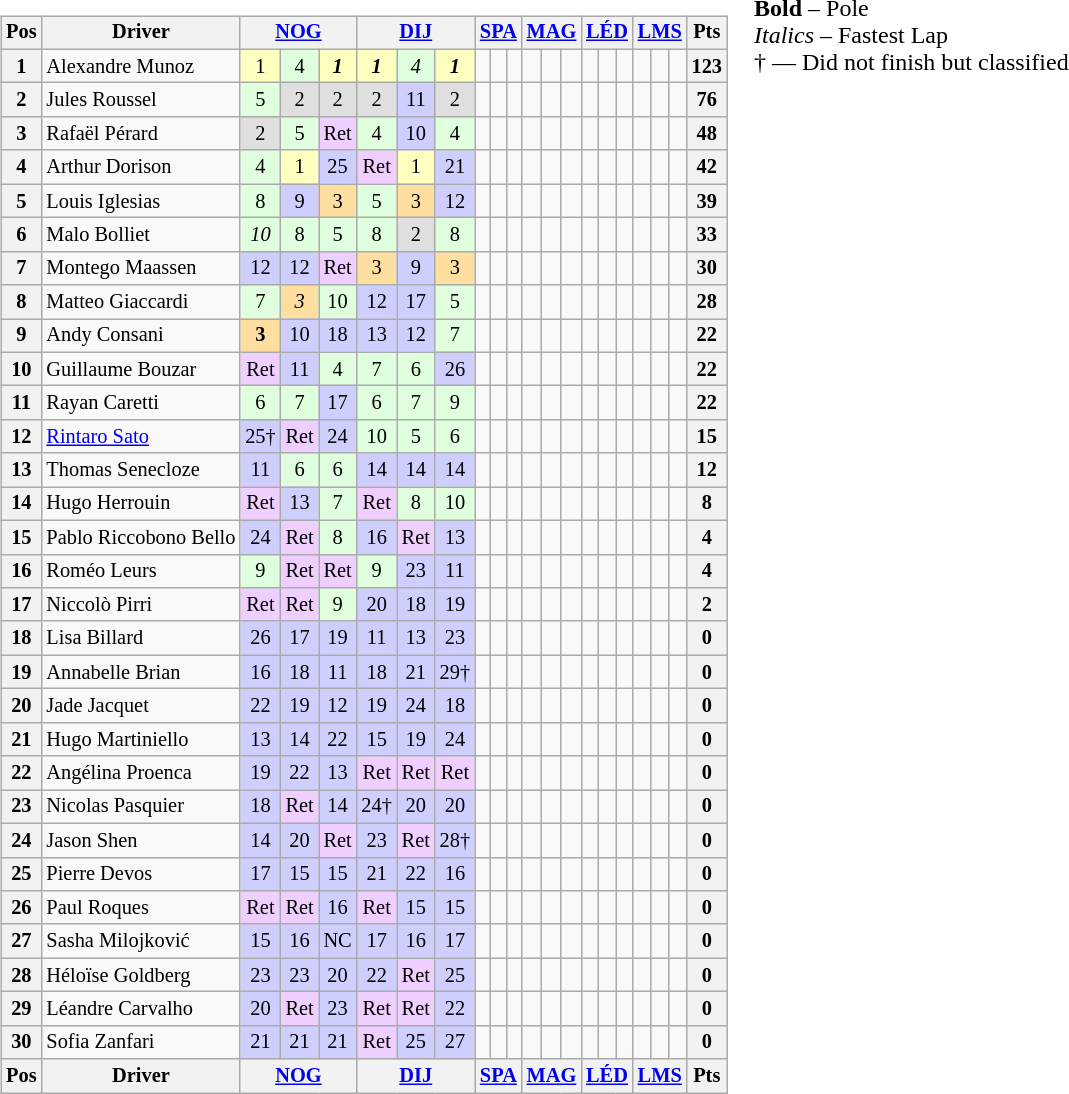<table>
<tr>
<td><br><table class="wikitable" style="font-size:85%; text-align:center">
<tr>
<th>Pos</th>
<th>Driver</th>
<th colspan=3><a href='#'>NOG</a><br></th>
<th colspan=3><a href='#'>DIJ</a><br></th>
<th colspan=3><a href='#'>SPA</a><br></th>
<th colspan=3><a href='#'>MAG</a><br></th>
<th colspan=3><a href='#'>LÉD</a><br></th>
<th colspan=3><a href='#'>LMS</a><br></th>
<th>Pts</th>
</tr>
<tr>
<th>1</th>
<td style="text-align:left"> Alexandre Munoz</td>
<td style="background:#FFFFBF">1</td>
<td style="background:#DFFFDF">4</td>
<td style="background:#FFFFBF"><strong><em>1</em></strong></td>
<td style="background:#FFFFBF"><strong><em>1</em></strong></td>
<td style="background:#DFFFDF"><em>4</em></td>
<td style="background:#FFFFBF"><strong><em>1</em></strong></td>
<td></td>
<td></td>
<td></td>
<td></td>
<td></td>
<td></td>
<td></td>
<td></td>
<td></td>
<td></td>
<td></td>
<td></td>
<th>123</th>
</tr>
<tr>
<th>2</th>
<td style="text-align:left"> Jules Roussel</td>
<td style="background:#DFFFDF">5</td>
<td style="background:#DFDFDF">2</td>
<td style="background:#DFDFDF">2</td>
<td style="background:#DFDFDF">2</td>
<td style="background:#CFCFFF">11</td>
<td style="background:#DFDFDF">2</td>
<td></td>
<td></td>
<td></td>
<td></td>
<td></td>
<td></td>
<td></td>
<td></td>
<td></td>
<td></td>
<td></td>
<td></td>
<th>76</th>
</tr>
<tr>
<th>3</th>
<td style="text-align:left"> Rafaël Pérard</td>
<td style="background:#DFDFDF">2</td>
<td style="background:#DFFFDF">5</td>
<td style="background:#EFCFFF">Ret</td>
<td style="background:#DFFFDF">4</td>
<td style="background:#CFCFFF">10</td>
<td style="background:#DFFFDF">4</td>
<td></td>
<td></td>
<td></td>
<td></td>
<td></td>
<td></td>
<td></td>
<td></td>
<td></td>
<td></td>
<td></td>
<td></td>
<th>48</th>
</tr>
<tr>
<th>4</th>
<td style="text-align:left"> Arthur Dorison</td>
<td style="background:#DFFFDF">4</td>
<td style="background:#FFFFBF">1</td>
<td style="background:#CFCFFF">25</td>
<td style="background:#EFCFFF">Ret</td>
<td style="background:#FFFFBF">1</td>
<td style="background:#CFCFFF">21</td>
<td></td>
<td></td>
<td></td>
<td></td>
<td></td>
<td></td>
<td></td>
<td></td>
<td></td>
<td></td>
<td></td>
<td></td>
<th>42</th>
</tr>
<tr>
<th>5</th>
<td style="text-align:left"> Louis Iglesias</td>
<td style="background:#DFFFDF">8</td>
<td style="background:#CFCFFF">9</td>
<td style="background:#FFDF9F">3</td>
<td style="background:#DFFFDF">5</td>
<td style="background:#FFDF9F">3</td>
<td style="background:#CFCFFF">12</td>
<td></td>
<td></td>
<td></td>
<td></td>
<td></td>
<td></td>
<td></td>
<td></td>
<td></td>
<td></td>
<td></td>
<td></td>
<th>39</th>
</tr>
<tr>
<th>6</th>
<td style="text-align:left"> Malo Bolliet</td>
<td style="background:#DFFFDF"><em>10</em></td>
<td style="background:#DFFFDF">8</td>
<td style="background:#DFFFDF">5</td>
<td style="background:#DFFFDF">8</td>
<td style="background:#DFDFDF">2</td>
<td style="background:#DFFFDF">8</td>
<td></td>
<td></td>
<td></td>
<td></td>
<td></td>
<td></td>
<td></td>
<td></td>
<td></td>
<td></td>
<td></td>
<td></td>
<th>33</th>
</tr>
<tr>
<th>7</th>
<td style="text-align:left"> Montego Maassen</td>
<td style="background:#CFCFFF">12</td>
<td style="background:#CFCFFF">12</td>
<td style="background:#EFCFFF">Ret</td>
<td style="background:#FFDF9F">3</td>
<td style="background:#CFCFFF">9</td>
<td style="background:#FFDF9F">3</td>
<td></td>
<td></td>
<td></td>
<td></td>
<td></td>
<td></td>
<td></td>
<td></td>
<td></td>
<td></td>
<td></td>
<td></td>
<th>30</th>
</tr>
<tr>
<th>8</th>
<td style="text-align:left"> Matteo Giaccardi</td>
<td style="background:#DFFFDF">7</td>
<td style="background:#FFDF9F"><em>3</em></td>
<td style="background:#DFFFDF">10</td>
<td style="background:#CFCFFF">12</td>
<td style="background:#CFCFFF">17</td>
<td style="background:#DFFFDF">5</td>
<td></td>
<td></td>
<td></td>
<td></td>
<td></td>
<td></td>
<td></td>
<td></td>
<td></td>
<td></td>
<td></td>
<td></td>
<th>28</th>
</tr>
<tr>
<th>9</th>
<td style="text-align:left"> Andy Consani</td>
<td style="background:#FFDF9F"><strong>3</strong></td>
<td style="background:#CFCFFF">10</td>
<td style="background:#CFCFFF">18</td>
<td style="background:#CFCFFF">13</td>
<td style="background:#CFCFFF">12</td>
<td style="background:#DFFFDF">7</td>
<td></td>
<td></td>
<td></td>
<td></td>
<td></td>
<td></td>
<td></td>
<td></td>
<td></td>
<td></td>
<td></td>
<td></td>
<th>22</th>
</tr>
<tr>
<th>10</th>
<td style="text-align:left"> Guillaume Bouzar</td>
<td style="background:#EFCFFF">Ret</td>
<td style="background:#CFCFFF">11</td>
<td style="background:#DFFFDF">4</td>
<td style="background:#DFFFDF">7</td>
<td style="background:#DFFFDF">6</td>
<td style="background:#CFCFFF">26</td>
<td></td>
<td></td>
<td></td>
<td></td>
<td></td>
<td></td>
<td></td>
<td></td>
<td></td>
<td></td>
<td></td>
<td></td>
<th>22</th>
</tr>
<tr>
<th>11</th>
<td style="text-align:left"> Rayan Caretti</td>
<td style="background:#DFFFDF">6</td>
<td style="background:#DFFFDF">7</td>
<td style="background:#CFCFFF">17</td>
<td style="background:#DFFFDF">6</td>
<td style="background:#DFFFDF">7</td>
<td style="background:#DFFFDF">9</td>
<td></td>
<td></td>
<td></td>
<td></td>
<td></td>
<td></td>
<td></td>
<td></td>
<td></td>
<td></td>
<td></td>
<td></td>
<th>22</th>
</tr>
<tr>
<th>12</th>
<td style="text-align:left"> <a href='#'>Rintaro Sato</a></td>
<td style="background:#CFCFFF">25†</td>
<td style="background:#EFCFFF">Ret</td>
<td style="background:#CFCFFF">24</td>
<td style="background:#DFFFDF">10</td>
<td style="background:#DFFFDF">5</td>
<td style="background:#DFFFDF">6</td>
<td></td>
<td></td>
<td></td>
<td></td>
<td></td>
<td></td>
<td></td>
<td></td>
<td></td>
<td></td>
<td></td>
<td></td>
<th>15</th>
</tr>
<tr>
<th>13</th>
<td style="text-align:left"> Thomas Senecloze</td>
<td style="background:#CFCFFF">11</td>
<td style="background:#DFFFDF">6</td>
<td style="background:#DFFFDF">6</td>
<td style="background:#CFCFFF">14</td>
<td style="background:#CFCFFF">14</td>
<td style="background:#CFCFFF">14</td>
<td></td>
<td></td>
<td></td>
<td></td>
<td></td>
<td></td>
<td></td>
<td></td>
<td></td>
<td></td>
<td></td>
<td></td>
<th>12</th>
</tr>
<tr>
<th>14</th>
<td style="text-align:left"> Hugo Herrouin</td>
<td style="background:#EFCFFF">Ret</td>
<td style="background:#CFCFFF">13</td>
<td style="background:#DFFFDF">7</td>
<td style="background:#EFCFFF">Ret</td>
<td style="background:#DFFFDF">8</td>
<td style="background:#DFFFDF">10</td>
<td></td>
<td></td>
<td></td>
<td></td>
<td></td>
<td></td>
<td></td>
<td></td>
<td></td>
<td></td>
<td></td>
<td></td>
<th>8</th>
</tr>
<tr>
<th>15</th>
<td style="text-align:left" nowrap> Pablo Riccobono Bello</td>
<td style="background:#CFCFFF">24</td>
<td style="background:#EFCFFF">Ret</td>
<td style="background:#DFFFDF">8</td>
<td style="background:#CFCFFF">16</td>
<td style="background:#EFCFFF">Ret</td>
<td style="background:#CFCFFF">13</td>
<td></td>
<td></td>
<td></td>
<td></td>
<td></td>
<td></td>
<td></td>
<td></td>
<td></td>
<td></td>
<td></td>
<td></td>
<th>4</th>
</tr>
<tr>
<th>16</th>
<td style="text-align:left"> Roméo Leurs</td>
<td style="background:#DFFFDF">9</td>
<td style="background:#EFCFFF">Ret</td>
<td style="background:#EFCFFF">Ret</td>
<td style="background:#DFFFDF">9</td>
<td style="background:#CFCFFF">23</td>
<td style="background:#CFCFFF">11</td>
<td></td>
<td></td>
<td></td>
<td></td>
<td></td>
<td></td>
<td></td>
<td></td>
<td></td>
<td></td>
<td></td>
<td></td>
<th>4</th>
</tr>
<tr>
<th>17</th>
<td style="text-align:left"> Niccolò Pirri</td>
<td style="background:#EFCFFF">Ret</td>
<td style="background:#EFCFFF">Ret</td>
<td style="background:#DFFFDF">9</td>
<td style="background:#CFCFFF">20</td>
<td style="background:#CFCFFF">18</td>
<td style="background:#CFCFFF">19</td>
<td></td>
<td></td>
<td></td>
<td></td>
<td></td>
<td></td>
<td></td>
<td></td>
<td></td>
<td></td>
<td></td>
<td></td>
<th>2</th>
</tr>
<tr>
<th>18</th>
<td style="text-align:left"> Lisa Billard</td>
<td style="background:#CFCFFF">26</td>
<td style="background:#CFCFFF">17</td>
<td style="background:#CFCFFF">19</td>
<td style="background:#CFCFFF">11</td>
<td style="background:#CFCFFF">13</td>
<td style="background:#CFCFFF">23</td>
<td></td>
<td></td>
<td></td>
<td></td>
<td></td>
<td></td>
<td></td>
<td></td>
<td></td>
<td></td>
<td></td>
<td></td>
<th>0</th>
</tr>
<tr>
<th>19</th>
<td style="text-align:left"> Annabelle Brian</td>
<td style="background:#CFCFFF">16</td>
<td style="background:#CFCFFF">18</td>
<td style="background:#CFCFFF">11</td>
<td style="background:#CFCFFF">18</td>
<td style="background:#CFCFFF">21</td>
<td style="background:#CFCFFF">29†</td>
<td></td>
<td></td>
<td></td>
<td></td>
<td></td>
<td></td>
<td></td>
<td></td>
<td></td>
<td></td>
<td></td>
<td></td>
<th>0</th>
</tr>
<tr>
<th>20</th>
<td style="text-align:left"> Jade Jacquet</td>
<td style="background:#CFCFFF">22</td>
<td style="background:#CFCFFF">19</td>
<td style="background:#CFCFFF">12</td>
<td style="background:#CFCFFF">19</td>
<td style="background:#CFCFFF">24</td>
<td style="background:#CFCFFF">18</td>
<td></td>
<td></td>
<td></td>
<td></td>
<td></td>
<td></td>
<td></td>
<td></td>
<td></td>
<td></td>
<td></td>
<td></td>
<th>0</th>
</tr>
<tr>
<th>21</th>
<td style="text-align:left"> Hugo Martiniello</td>
<td style="background:#CFCFFF">13</td>
<td style="background:#CFCFFF">14</td>
<td style="background:#CFCFFF">22</td>
<td style="background:#CFCFFF">15</td>
<td style="background:#CFCFFF">19</td>
<td style="background:#CFCFFF">24</td>
<td></td>
<td></td>
<td></td>
<td></td>
<td></td>
<td></td>
<td></td>
<td></td>
<td></td>
<td></td>
<td></td>
<td></td>
<th>0</th>
</tr>
<tr>
<th>22</th>
<td style="text-align:left"> Angélina Proenca</td>
<td style="background:#CFCFFF">19</td>
<td style="background:#CFCFFF">22</td>
<td style="background:#CFCFFF">13</td>
<td style="background:#EFCFFF">Ret</td>
<td style="background:#EFCFFF">Ret</td>
<td style="background:#EFCFFF">Ret</td>
<td></td>
<td></td>
<td></td>
<td></td>
<td></td>
<td></td>
<td></td>
<td></td>
<td></td>
<td></td>
<td></td>
<td></td>
<th>0</th>
</tr>
<tr>
<th>23</th>
<td style="text-align:left"> Nicolas Pasquier</td>
<td style="background:#CFCFFF">18</td>
<td style="background:#EFCFFF">Ret</td>
<td style="background:#CFCFFF">14</td>
<td style="background:#CFCFFF">24†</td>
<td style="background:#CFCFFF">20</td>
<td style="background:#CFCFFF">20</td>
<td></td>
<td></td>
<td></td>
<td></td>
<td></td>
<td></td>
<td></td>
<td></td>
<td></td>
<td></td>
<td></td>
<td></td>
<th>0</th>
</tr>
<tr>
<th>24</th>
<td style="text-align:left"> Jason Shen</td>
<td style="background:#CFCFFF">14</td>
<td style="background:#CFCFFF">20</td>
<td style="background:#EFCFFF">Ret</td>
<td style="background:#CFCFFF">23</td>
<td style="background:#EFCFFF">Ret</td>
<td style="background:#CFCFFF">28†</td>
<td></td>
<td></td>
<td></td>
<td></td>
<td></td>
<td></td>
<td></td>
<td></td>
<td></td>
<td></td>
<td></td>
<td></td>
<th>0</th>
</tr>
<tr>
<th>25</th>
<td style="text-align:left"> Pierre Devos</td>
<td style="background:#CFCFFF">17</td>
<td style="background:#CFCFFF">15</td>
<td style="background:#CFCFFF">15</td>
<td style="background:#CFCFFF">21</td>
<td style="background:#CFCFFF">22</td>
<td style="background:#CFCFFF">16</td>
<td></td>
<td></td>
<td></td>
<td></td>
<td></td>
<td></td>
<td></td>
<td></td>
<td></td>
<td></td>
<td></td>
<td></td>
<th>0</th>
</tr>
<tr>
<th>26</th>
<td style="text-align:left"> Paul Roques</td>
<td style="background:#EFCFFF">Ret</td>
<td style="background:#EFCFFF">Ret</td>
<td style="background:#CFCFFF">16</td>
<td style="background:#EFCFFF">Ret</td>
<td style="background:#CFCFFF">15</td>
<td style="background:#CFCFFF">15</td>
<td></td>
<td></td>
<td></td>
<td></td>
<td></td>
<td></td>
<td></td>
<td></td>
<td></td>
<td></td>
<td></td>
<td></td>
<th>0</th>
</tr>
<tr>
<th>27</th>
<td style="text-align:left"> Sasha Milojković</td>
<td style="background:#CFCFFF">15</td>
<td style="background:#CFCFFF">16</td>
<td style="background:#CFCFFF">NC</td>
<td style="background:#CFCFFF">17</td>
<td style="background:#CFCFFF">16</td>
<td style="background:#CFCFFF">17</td>
<td></td>
<td></td>
<td></td>
<td></td>
<td></td>
<td></td>
<td></td>
<td></td>
<td></td>
<td></td>
<td></td>
<td></td>
<th>0</th>
</tr>
<tr>
<th>28</th>
<td style="text-align:left"> Héloïse Goldberg</td>
<td style="background:#CFCFFF">23</td>
<td style="background:#CFCFFF">23</td>
<td style="background:#CFCFFF">20</td>
<td style="background:#CFCFFF">22</td>
<td style="background:#EFCFFF">Ret</td>
<td style="background:#CFCFFF">25</td>
<td></td>
<td></td>
<td></td>
<td></td>
<td></td>
<td></td>
<td></td>
<td></td>
<td></td>
<td></td>
<td></td>
<td></td>
<th>0</th>
</tr>
<tr>
<th>29</th>
<td style="text-align:left"> Léandre Carvalho</td>
<td style="background:#CFCFFF">20</td>
<td style="background:#EFCFFF">Ret</td>
<td style="background:#CFCFFF">23</td>
<td style="background:#EFCFFF">Ret</td>
<td style="background:#EFCFFF">Ret</td>
<td style="background:#CFCFFF">22</td>
<td></td>
<td></td>
<td></td>
<td></td>
<td></td>
<td></td>
<td></td>
<td></td>
<td></td>
<td></td>
<td></td>
<td></td>
<th>0</th>
</tr>
<tr>
<th>30</th>
<td style="text-align:left"> Sofia Zanfari</td>
<td style="background:#CFCFFF">21</td>
<td style="background:#CFCFFF">21</td>
<td style="background:#CFCFFF">21</td>
<td style="background:#EFCFFF">Ret</td>
<td style="background:#CFCFFF">25</td>
<td style="background:#CFCFFF">27</td>
<td></td>
<td></td>
<td></td>
<td></td>
<td></td>
<td></td>
<td></td>
<td></td>
<td></td>
<td></td>
<td></td>
<td></td>
<th>0</th>
</tr>
<tr>
<th>Pos</th>
<th>Driver</th>
<th colspan=3><a href='#'>NOG</a><br></th>
<th colspan=3><a href='#'>DIJ</a><br></th>
<th colspan=3><a href='#'>SPA</a><br></th>
<th colspan=3><a href='#'>MAG</a><br></th>
<th colspan=3><a href='#'>LÉD</a><br></th>
<th colspan=3><a href='#'>LMS</a><br></th>
<th>Pts</th>
</tr>
</table>
</td>
<td style="vertical-align:top"><br>
<span><strong>Bold</strong> – Pole<br><em>Italics</em> – Fastest Lap<br>† — Did not finish but classified</span></td>
</tr>
</table>
